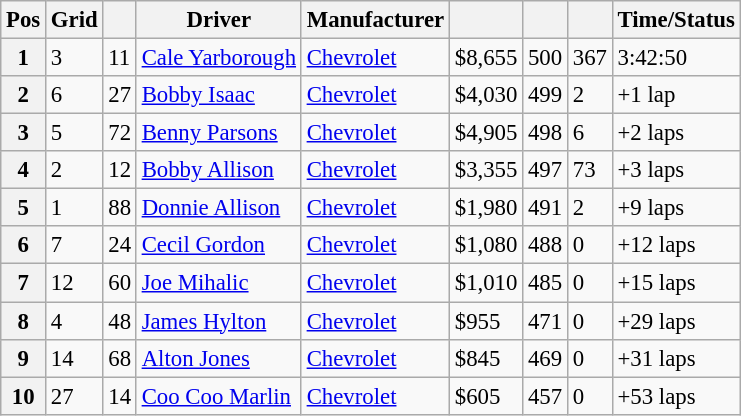<table class="sortable wikitable" style="font-size:95%">
<tr>
<th>Pos</th>
<th>Grid</th>
<th></th>
<th>Driver</th>
<th>Manufacturer</th>
<th></th>
<th></th>
<th></th>
<th>Time/Status</th>
</tr>
<tr>
<th>1</th>
<td>3</td>
<td>11</td>
<td><a href='#'>Cale Yarborough</a></td>
<td><a href='#'>Chevrolet</a></td>
<td>$8,655</td>
<td>500</td>
<td>367</td>
<td>3:42:50</td>
</tr>
<tr>
<th>2</th>
<td>6</td>
<td>27</td>
<td><a href='#'>Bobby Isaac</a></td>
<td><a href='#'>Chevrolet</a></td>
<td>$4,030</td>
<td>499</td>
<td>2</td>
<td>+1 lap</td>
</tr>
<tr>
<th>3</th>
<td>5</td>
<td>72</td>
<td><a href='#'>Benny Parsons</a></td>
<td><a href='#'>Chevrolet</a></td>
<td>$4,905</td>
<td>498</td>
<td>6</td>
<td>+2 laps</td>
</tr>
<tr>
<th>4</th>
<td>2</td>
<td>12</td>
<td><a href='#'>Bobby Allison</a></td>
<td><a href='#'>Chevrolet</a></td>
<td>$3,355</td>
<td>497</td>
<td>73</td>
<td>+3 laps</td>
</tr>
<tr>
<th>5</th>
<td>1</td>
<td>88</td>
<td><a href='#'>Donnie Allison</a></td>
<td><a href='#'>Chevrolet</a></td>
<td>$1,980</td>
<td>491</td>
<td>2</td>
<td>+9 laps</td>
</tr>
<tr>
<th>6</th>
<td>7</td>
<td>24</td>
<td><a href='#'>Cecil Gordon</a></td>
<td><a href='#'>Chevrolet</a></td>
<td>$1,080</td>
<td>488</td>
<td>0</td>
<td>+12 laps</td>
</tr>
<tr>
<th>7</th>
<td>12</td>
<td>60</td>
<td><a href='#'>Joe Mihalic</a></td>
<td><a href='#'>Chevrolet</a></td>
<td>$1,010</td>
<td>485</td>
<td>0</td>
<td>+15 laps</td>
</tr>
<tr>
<th>8</th>
<td>4</td>
<td>48</td>
<td><a href='#'>James Hylton</a></td>
<td><a href='#'>Chevrolet</a></td>
<td>$955</td>
<td>471</td>
<td>0</td>
<td>+29 laps</td>
</tr>
<tr>
<th>9</th>
<td>14</td>
<td>68</td>
<td><a href='#'>Alton Jones</a></td>
<td><a href='#'>Chevrolet</a></td>
<td>$845</td>
<td>469</td>
<td>0</td>
<td>+31 laps</td>
</tr>
<tr>
<th>10</th>
<td>27</td>
<td>14</td>
<td><a href='#'>Coo Coo Marlin</a></td>
<td><a href='#'>Chevrolet</a></td>
<td>$605</td>
<td>457</td>
<td>0</td>
<td>+53 laps</td>
</tr>
</table>
